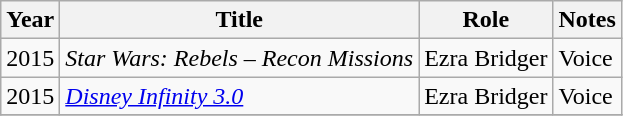<table class="wikitable sortable">
<tr>
<th>Year</th>
<th>Title</th>
<th>Role</th>
<th>Notes</th>
</tr>
<tr>
<td>2015</td>
<td><em>Star Wars: Rebels – Recon Missions</em></td>
<td>Ezra Bridger</td>
<td>Voice</td>
</tr>
<tr>
<td>2015</td>
<td><em><a href='#'>Disney Infinity 3.0</a></em></td>
<td>Ezra Bridger</td>
<td>Voice</td>
</tr>
<tr>
</tr>
</table>
